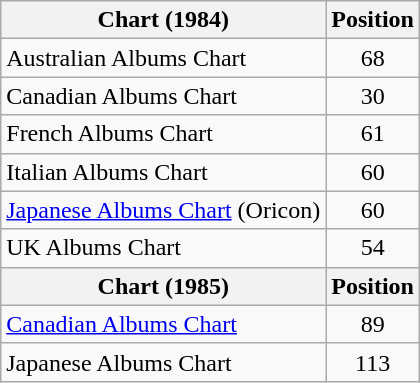<table class="wikitable" style="text-align:center;">
<tr>
<th>Chart (1984)</th>
<th>Position</th>
</tr>
<tr>
<td align="left">Australian Albums Chart</td>
<td>68</td>
</tr>
<tr>
<td align="left">Canadian Albums Chart</td>
<td>30</td>
</tr>
<tr>
<td align="left">French Albums Chart</td>
<td>61</td>
</tr>
<tr>
<td align="left">Italian Albums Chart</td>
<td>60</td>
</tr>
<tr>
<td align="left"><a href='#'>Japanese Albums Chart</a> (Oricon)</td>
<td>60</td>
</tr>
<tr>
<td align="left">UK Albums Chart</td>
<td>54</td>
</tr>
<tr>
<th>Chart (1985)</th>
<th>Position</th>
</tr>
<tr>
<td align="left"><a href='#'>Canadian Albums Chart</a></td>
<td>89</td>
</tr>
<tr>
<td align="left">Japanese Albums Chart</td>
<td>113</td>
</tr>
</table>
